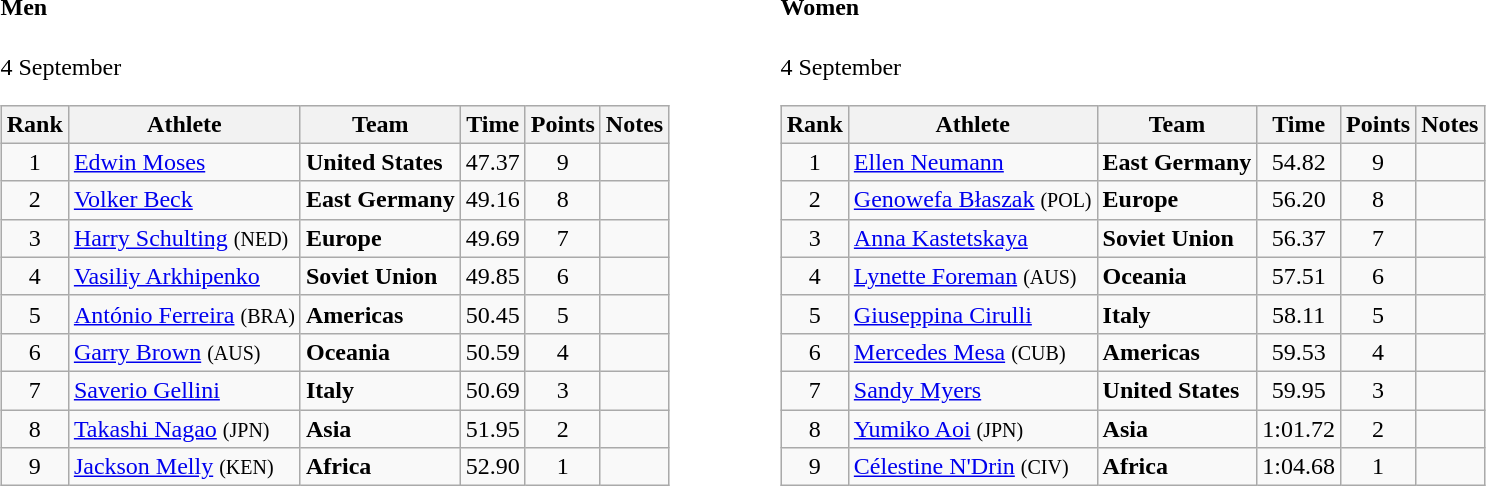<table>
<tr>
<td valign="top"><br><h4>Men</h4>4 September<table class="wikitable" style="text-align:center">
<tr>
<th>Rank</th>
<th>Athlete</th>
<th>Team</th>
<th>Time</th>
<th>Points</th>
<th>Notes</th>
</tr>
<tr>
<td>1</td>
<td align="left"><a href='#'>Edwin Moses</a></td>
<td align=left><strong>United States</strong></td>
<td>47.37</td>
<td>9</td>
<td></td>
</tr>
<tr>
<td>2</td>
<td align="left"><a href='#'>Volker Beck</a></td>
<td align=left><strong>East Germany</strong></td>
<td>49.16</td>
<td>8</td>
<td></td>
</tr>
<tr>
<td>3</td>
<td align="left"><a href='#'>Harry Schulting</a> <small>(NED)</small></td>
<td align=left><strong>Europe</strong></td>
<td>49.69</td>
<td>7</td>
<td></td>
</tr>
<tr>
<td>4</td>
<td align="left"><a href='#'>Vasiliy Arkhipenko</a></td>
<td align=left><strong>Soviet Union</strong></td>
<td>49.85</td>
<td>6</td>
<td></td>
</tr>
<tr>
<td>5</td>
<td align="left"><a href='#'>António Ferreira</a> <small>(BRA)</small></td>
<td align=left><strong>Americas</strong></td>
<td>50.45</td>
<td>5</td>
<td></td>
</tr>
<tr>
<td>6</td>
<td align="left"><a href='#'>Garry Brown</a> <small>(AUS)</small></td>
<td align=left><strong>Oceania</strong></td>
<td>50.59</td>
<td>4</td>
<td></td>
</tr>
<tr>
<td>7</td>
<td align="left"><a href='#'>Saverio Gellini</a></td>
<td align=left><strong>Italy</strong></td>
<td>50.69</td>
<td>3</td>
<td></td>
</tr>
<tr>
<td>8</td>
<td align="left"><a href='#'>Takashi Nagao</a> <small>(JPN)</small></td>
<td align=left><strong>Asia</strong></td>
<td>51.95</td>
<td>2</td>
<td></td>
</tr>
<tr>
<td>9</td>
<td align="left"><a href='#'>Jackson Melly</a> <small>(KEN)</small></td>
<td align=left><strong>Africa</strong></td>
<td>52.90</td>
<td>1</td>
<td></td>
</tr>
</table>
</td>
<td width="50"> </td>
<td valign="top"><br><h4>Women</h4>4 September<table class="wikitable" style="text-align:center">
<tr>
<th>Rank</th>
<th>Athlete</th>
<th>Team</th>
<th>Time</th>
<th>Points</th>
<th>Notes</th>
</tr>
<tr>
<td>1</td>
<td align="left"><a href='#'>Ellen Neumann</a></td>
<td align=left><strong>East Germany</strong></td>
<td>54.82</td>
<td>9</td>
<td></td>
</tr>
<tr>
<td>2</td>
<td align="left"><a href='#'>Genowefa Błaszak</a> <small>(POL)</small></td>
<td align=left><strong>Europe</strong></td>
<td>56.20</td>
<td>8</td>
<td></td>
</tr>
<tr>
<td>3</td>
<td align="left"><a href='#'>Anna Kastetskaya</a></td>
<td align=left><strong>Soviet Union</strong></td>
<td>56.37</td>
<td>7</td>
<td></td>
</tr>
<tr>
<td>4</td>
<td align="left"><a href='#'>Lynette Foreman</a> <small>(AUS)</small></td>
<td align=left><strong>Oceania</strong></td>
<td>57.51</td>
<td>6</td>
<td></td>
</tr>
<tr>
<td>5</td>
<td align="left"><a href='#'>Giuseppina Cirulli</a></td>
<td align=left><strong>Italy</strong></td>
<td>58.11</td>
<td>5</td>
<td></td>
</tr>
<tr>
<td>6</td>
<td align="left"><a href='#'>Mercedes Mesa</a> <small>(CUB)</small></td>
<td align=left><strong>Americas</strong></td>
<td>59.53</td>
<td>4</td>
<td></td>
</tr>
<tr>
<td>7</td>
<td align="left"><a href='#'>Sandy Myers</a></td>
<td align=left><strong>United States</strong></td>
<td>59.95</td>
<td>3</td>
<td></td>
</tr>
<tr>
<td>8</td>
<td align="left"><a href='#'>Yumiko Aoi</a> <small>(JPN)</small></td>
<td align=left><strong>Asia</strong></td>
<td>1:01.72</td>
<td>2</td>
<td></td>
</tr>
<tr>
<td>9</td>
<td align="left"><a href='#'>Célestine N'Drin</a> <small>(CIV)</small></td>
<td align=left><strong>Africa</strong></td>
<td>1:04.68</td>
<td>1</td>
<td></td>
</tr>
</table>
</td>
</tr>
</table>
